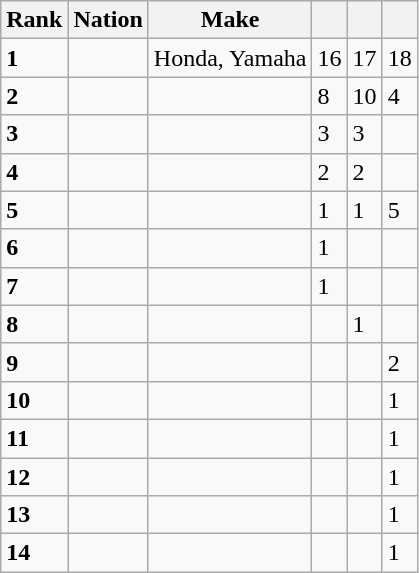<table class="wikitable">
<tr>
<th>Rank</th>
<th>Nation</th>
<th>Make</th>
<th></th>
<th></th>
<th></th>
</tr>
<tr>
<td><strong>1</strong></td>
<td align="left"></td>
<td>Honda, Yamaha</td>
<td>16</td>
<td>17</td>
<td>18</td>
</tr>
<tr>
<td><strong>2</strong></td>
<td align="left"></td>
<td></td>
<td>8</td>
<td>10</td>
<td>4</td>
</tr>
<tr>
<td><strong>3</strong></td>
<td align="left"></td>
<td></td>
<td>3</td>
<td>3</td>
<td></td>
</tr>
<tr>
<td><strong>4</strong></td>
<td align="left"></td>
<td></td>
<td>2</td>
<td>2</td>
<td></td>
</tr>
<tr>
<td><strong>5</strong></td>
<td align="left"></td>
<td></td>
<td>1</td>
<td>1</td>
<td>5</td>
</tr>
<tr>
<td><strong>6</strong></td>
<td align="left"></td>
<td></td>
<td>1</td>
<td></td>
<td></td>
</tr>
<tr>
<td><strong>7</strong></td>
<td align="left"></td>
<td></td>
<td>1</td>
<td></td>
<td></td>
</tr>
<tr>
<td><strong>8</strong></td>
<td align="left"></td>
<td></td>
<td></td>
<td>1</td>
<td></td>
</tr>
<tr>
<td><strong>9</strong></td>
<td align="left"></td>
<td></td>
<td></td>
<td></td>
<td>2</td>
</tr>
<tr>
<td><strong>10</strong></td>
<td align="left"></td>
<td></td>
<td></td>
<td></td>
<td>1</td>
</tr>
<tr>
<td><strong>11</strong></td>
<td align="left"></td>
<td></td>
<td></td>
<td></td>
<td>1</td>
</tr>
<tr>
<td><strong>12</strong></td>
<td align="left"></td>
<td></td>
<td></td>
<td></td>
<td>1</td>
</tr>
<tr>
<td><strong>13</strong></td>
<td align="left"></td>
<td></td>
<td></td>
<td></td>
<td>1</td>
</tr>
<tr>
<td><strong>14</strong></td>
<td align="left"></td>
<td></td>
<td></td>
<td></td>
<td>1</td>
</tr>
</table>
